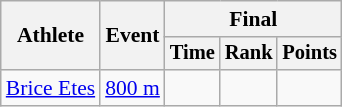<table class="wikitable" style="font-size:90%;">
<tr>
<th rowspan=2>Athlete</th>
<th rowspan=2>Event</th>
<th colspan=3>Final</th>
</tr>
<tr style="font-size:95%">
<th>Time</th>
<th>Rank</th>
<th>Points</th>
</tr>
<tr align=center>
<td align=left><a href='#'>Brice Etes</a></td>
<td align=left><a href='#'>800 m</a></td>
<td></td>
<td></td>
<td></td>
</tr>
</table>
